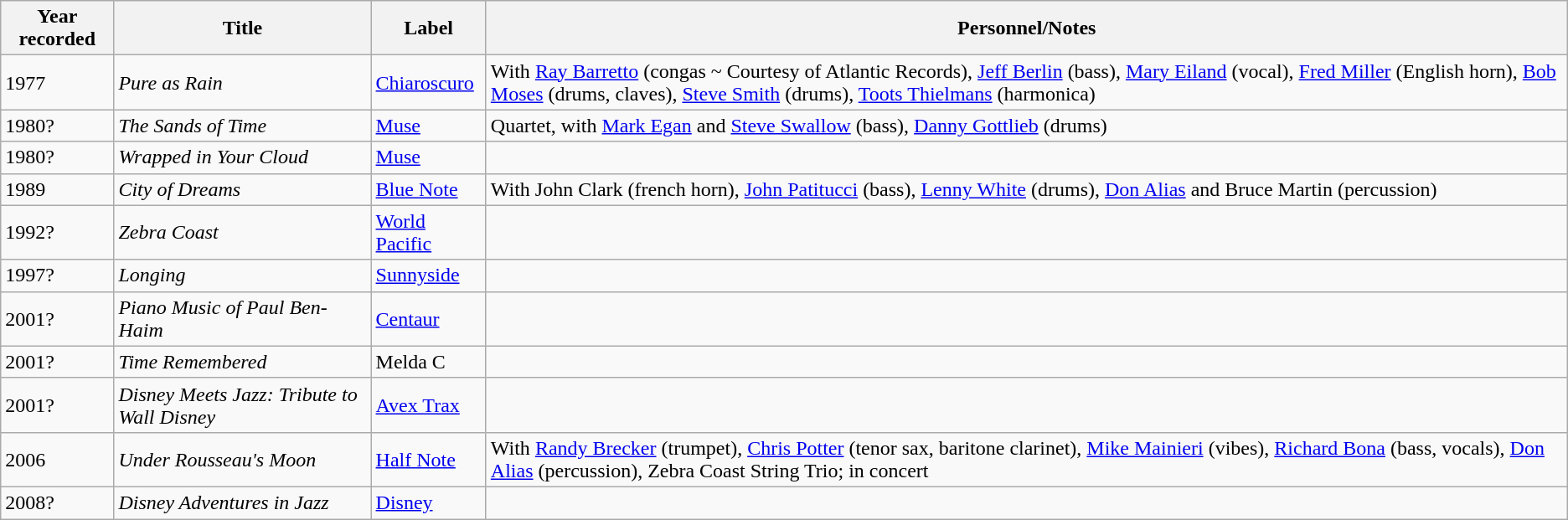<table class="wikitable sortable">
<tr>
<th>Year recorded</th>
<th>Title</th>
<th>Label</th>
<th>Personnel/Notes</th>
</tr>
<tr>
<td>1977</td>
<td><em>Pure as Rain</em></td>
<td><a href='#'>Chiaroscuro</a></td>
<td>With <a href='#'>Ray Barretto</a> (congas ~ Courtesy of Atlantic Records), <a href='#'>Jeff Berlin</a> (bass), <a href='#'>Mary Eiland</a> (vocal), <a href='#'>Fred Miller</a> (English horn), <a href='#'>Bob Moses</a> (drums, claves), <a href='#'>Steve Smith</a> (drums), <a href='#'>Toots Thielmans</a> (harmonica)</td>
</tr>
<tr>
<td>1980?</td>
<td><em>The Sands of Time</em></td>
<td><a href='#'>Muse</a></td>
<td>Quartet, with <a href='#'>Mark Egan</a> and <a href='#'>Steve Swallow</a> (bass), <a href='#'>Danny Gottlieb</a> (drums)</td>
</tr>
<tr>
<td>1980?</td>
<td><em>Wrapped in Your Cloud</em></td>
<td><a href='#'>Muse</a></td>
<td></td>
</tr>
<tr>
<td>1989</td>
<td><em>City of Dreams</em></td>
<td><a href='#'>Blue Note</a></td>
<td>With John Clark (french horn), <a href='#'>John Patitucci</a> (bass), <a href='#'>Lenny White</a> (drums), <a href='#'>Don Alias</a> and Bruce Martin (percussion)</td>
</tr>
<tr>
<td>1992?</td>
<td><em>Zebra Coast</em></td>
<td><a href='#'>World Pacific</a></td>
<td></td>
</tr>
<tr>
<td>1997?</td>
<td><em>Longing</em></td>
<td><a href='#'>Sunnyside</a></td>
<td></td>
</tr>
<tr>
<td>2001?</td>
<td><em>Piano Music of Paul Ben-Haim</em></td>
<td><a href='#'>Centaur</a></td>
<td></td>
</tr>
<tr>
<td>2001?</td>
<td><em>Time Remembered</em></td>
<td>Melda C</td>
<td></td>
</tr>
<tr>
<td>2001?</td>
<td><em>Disney Meets Jazz: Tribute to Wall Disney</em></td>
<td><a href='#'>Avex Trax</a></td>
<td></td>
</tr>
<tr>
<td>2006</td>
<td><em>Under Rousseau's Moon</em></td>
<td><a href='#'>Half Note</a></td>
<td>With <a href='#'>Randy Brecker</a> (trumpet), <a href='#'>Chris Potter</a> (tenor sax, baritone clarinet), <a href='#'>Mike Mainieri</a> (vibes), <a href='#'>Richard Bona</a> (bass, vocals), <a href='#'>Don Alias</a> (percussion), Zebra Coast String Trio; in concert</td>
</tr>
<tr>
<td>2008?</td>
<td><em>Disney Adventures in Jazz</em></td>
<td><a href='#'>Disney</a></td>
<td></td>
</tr>
</table>
